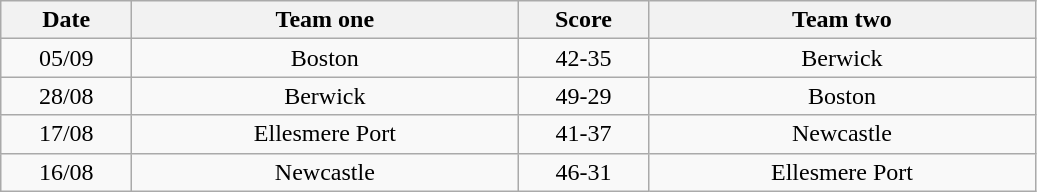<table class="wikitable" style="text-align: center">
<tr>
<th width=80>Date</th>
<th width=250>Team one</th>
<th width=80>Score</th>
<th width=250>Team two</th>
</tr>
<tr>
<td>05/09</td>
<td>Boston</td>
<td>42-35</td>
<td>Berwick</td>
</tr>
<tr>
<td>28/08</td>
<td>Berwick</td>
<td>49-29</td>
<td>Boston</td>
</tr>
<tr>
<td>17/08</td>
<td>Ellesmere Port</td>
<td>41-37</td>
<td>Newcastle</td>
</tr>
<tr>
<td>16/08</td>
<td>Newcastle</td>
<td>46-31</td>
<td>Ellesmere Port</td>
</tr>
</table>
